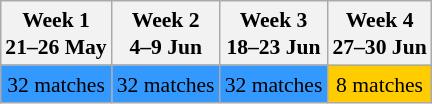<table class="wikitable" style="margin:0.9em auto; font-size:90%; line-height:1.25em; width:800">
<tr>
<th>Week 1<br>21–26 May</th>
<th>Week 2<br>4–9 Jun</th>
<th>Week 3<br>18–23 Jun</th>
<th>Week 4<br>27–30 Jun</th>
</tr>
<tr align="center">
<td bgcolor=#3399ff>32 matches</td>
<td bgcolor=#3399ff>32 matches</td>
<td bgcolor=#3399ff>32 matches</td>
<td bgcolor=#ffcc00>8 matches</td>
</tr>
</table>
